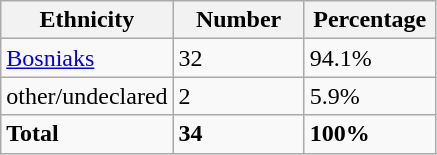<table class="wikitable">
<tr>
<th width="100px">Ethnicity</th>
<th width="80px">Number</th>
<th width="80px">Percentage</th>
</tr>
<tr>
<td><a href='#'>Bosniaks</a></td>
<td>32</td>
<td>94.1%</td>
</tr>
<tr>
<td>other/undeclared</td>
<td>2</td>
<td>5.9%</td>
</tr>
<tr>
<td><strong>Total</strong></td>
<td><strong>34</strong></td>
<td><strong>100%</strong></td>
</tr>
</table>
